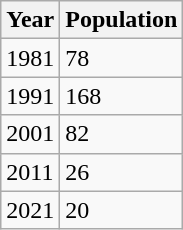<table class=wikitable>
<tr>
<th>Year</th>
<th>Population</th>
</tr>
<tr>
<td>1981</td>
<td>78</td>
</tr>
<tr>
<td>1991</td>
<td>168</td>
</tr>
<tr>
<td>2001</td>
<td>82</td>
</tr>
<tr>
<td>2011</td>
<td>26</td>
</tr>
<tr>
<td>2021</td>
<td>20</td>
</tr>
</table>
